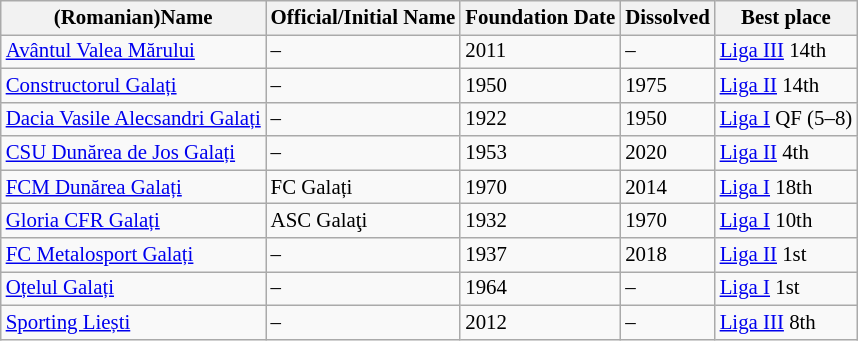<table class="wikitable sortable mw-collapsible" style=" font-size: 87%;">
<tr>
<th>(Romanian)Name</th>
<th>Official/Initial Name</th>
<th>Foundation Date</th>
<th>Dissolved</th>
<th>Best place</th>
</tr>
<tr>
<td><a href='#'>Avântul Valea Mărului</a></td>
<td>–</td>
<td>2011</td>
<td>–</td>
<td><a href='#'>Liga III</a> 14th</td>
</tr>
<tr>
<td><a href='#'>Constructorul Galați</a></td>
<td>–</td>
<td>1950</td>
<td>1975</td>
<td><a href='#'>Liga II</a> 14th</td>
</tr>
<tr>
<td><a href='#'>Dacia Vasile Alecsandri Galați</a></td>
<td>–</td>
<td>1922</td>
<td>1950</td>
<td><a href='#'>Liga I</a> QF (5–8)</td>
</tr>
<tr>
<td><a href='#'>CSU Dunărea de Jos Galați</a></td>
<td>–</td>
<td>1953</td>
<td>2020</td>
<td><a href='#'>Liga II</a> 4th</td>
</tr>
<tr>
<td><a href='#'>FCM Dunărea Galați</a></td>
<td>FC Galați</td>
<td>1970</td>
<td>2014</td>
<td><a href='#'>Liga I</a> 18th</td>
</tr>
<tr>
<td><a href='#'>Gloria CFR Galați</a></td>
<td>ASC Galaţi</td>
<td>1932</td>
<td>1970</td>
<td><a href='#'>Liga I</a> 10th</td>
</tr>
<tr>
<td><a href='#'>FC Metalosport Galați</a></td>
<td>–</td>
<td>1937</td>
<td>2018</td>
<td><a href='#'>Liga II</a> 1st</td>
</tr>
<tr>
<td><a href='#'>Oțelul Galați</a></td>
<td>–</td>
<td>1964</td>
<td>–</td>
<td><a href='#'>Liga I</a> 1st</td>
</tr>
<tr>
<td><a href='#'>Sporting Liești</a></td>
<td>–</td>
<td>2012</td>
<td>–</td>
<td><a href='#'>Liga III</a> 8th</td>
</tr>
</table>
